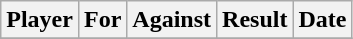<table class="wikitable sortable">
<tr>
<th>Player</th>
<th>For</th>
<th>Against</th>
<th>Result</th>
<th>Date</th>
</tr>
<tr>
</tr>
</table>
